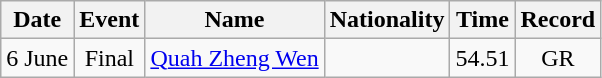<table class=wikitable style=text-align:center>
<tr>
<th>Date</th>
<th>Event</th>
<th>Name</th>
<th>Nationality</th>
<th>Time</th>
<th>Record</th>
</tr>
<tr>
<td>6 June</td>
<td>Final</td>
<td align=left><a href='#'>Quah Zheng Wen</a></td>
<td align=left></td>
<td>54.51</td>
<td align=center>GR</td>
</tr>
</table>
